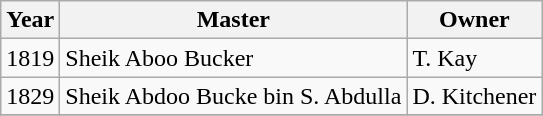<table class="sortable wikitable">
<tr>
<th>Year</th>
<th>Master</th>
<th>Owner</th>
</tr>
<tr>
<td>1819</td>
<td>Sheik Aboo Bucker</td>
<td>T. Kay</td>
</tr>
<tr>
<td>1829</td>
<td>Sheik Abdoo Bucke bin S. Abdulla</td>
<td>D. Kitchener</td>
</tr>
<tr>
</tr>
</table>
